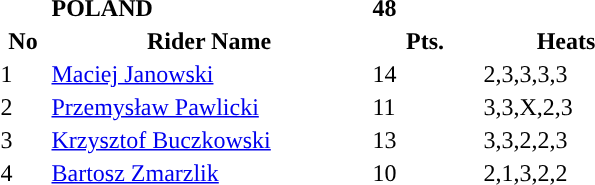<table class="toccolours">
<tr>
<td></td>
<td><strong>POLAND</strong></td>
<td><strong>48</strong></td>
</tr>
<tr style="background: ">
<th width=30px>No</th>
<th width=210px>Rider Name</th>
<th width=70px>Pts.</th>
<th width=110px>Heats</th>
</tr>
<tr style="background-color:">
<td>1</td>
<td><a href='#'>Maciej Janowski</a></td>
<td>14</td>
<td>2,3,3,3,3</td>
</tr>
<tr style="background-color:">
<td>2</td>
<td><a href='#'>Przemysław Pawlicki</a></td>
<td>11</td>
<td>3,3,X,2,3</td>
</tr>
<tr style="background-color:">
<td>3</td>
<td><a href='#'>Krzysztof Buczkowski</a></td>
<td>13</td>
<td>3,3,2,2,3</td>
</tr>
<tr style="background-color:">
<td>4</td>
<td><a href='#'>Bartosz Zmarzlik</a></td>
<td>10</td>
<td>2,1,3,2,2</td>
</tr>
</table>
